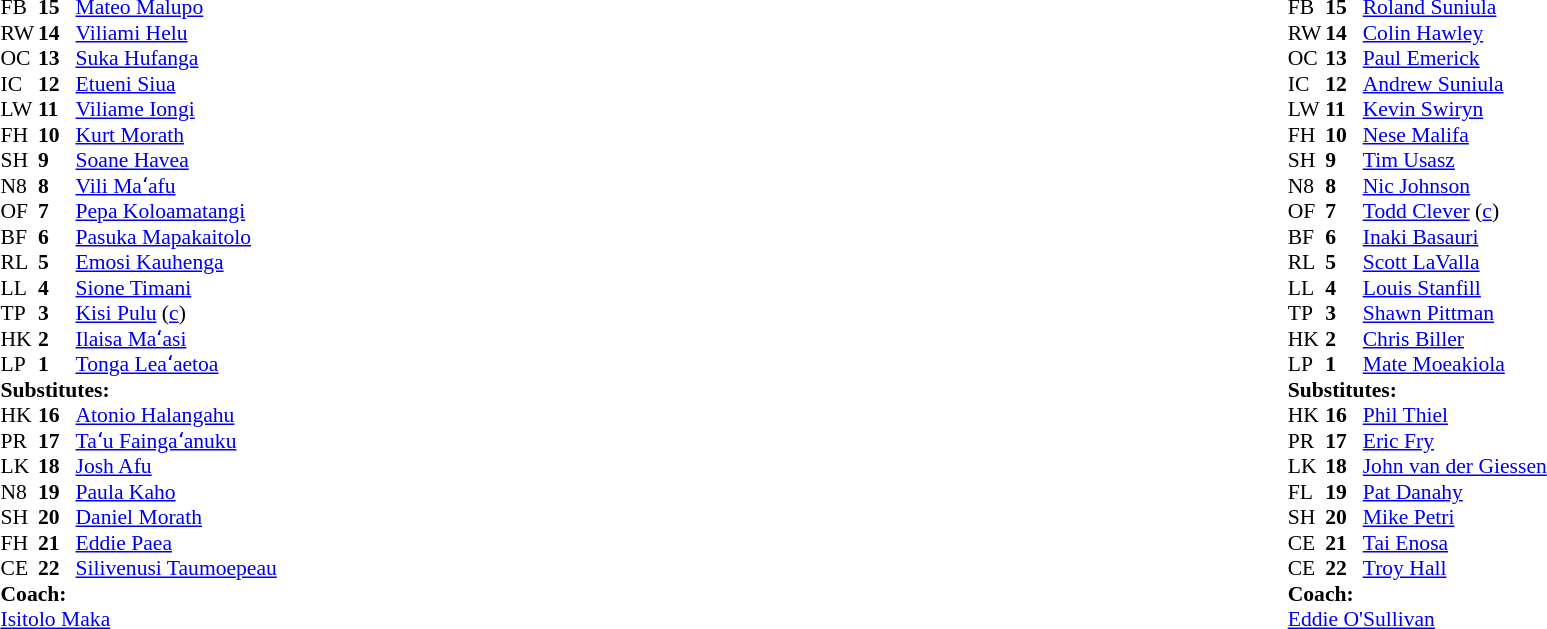<table style="width:100%;">
<tr>
<td style="vertical-align:top; width:50%;"><br><table style="font-size: 90%" cellspacing="0" cellpadding="0">
<tr>
<th width="25"></th>
<th width="25"></th>
</tr>
<tr>
<td>FB</td>
<td><strong>15</strong></td>
<td><a href='#'>Mateo Malupo</a></td>
</tr>
<tr>
<td>RW</td>
<td><strong>14</strong></td>
<td><a href='#'>Viliami Helu</a></td>
</tr>
<tr>
<td>OC</td>
<td><strong>13</strong></td>
<td><a href='#'>Suka Hufanga</a></td>
<td></td>
<td></td>
</tr>
<tr>
<td>IC</td>
<td><strong>12</strong></td>
<td><a href='#'>Etueni Siua</a></td>
<td></td>
<td></td>
</tr>
<tr>
<td>LW</td>
<td><strong>11</strong></td>
<td><a href='#'>Viliame Iongi</a></td>
</tr>
<tr>
<td>FH</td>
<td><strong>10</strong></td>
<td><a href='#'>Kurt Morath</a></td>
</tr>
<tr>
<td>SH</td>
<td><strong>9</strong></td>
<td><a href='#'>Soane Havea</a></td>
<td></td>
<td></td>
</tr>
<tr>
<td>N8</td>
<td><strong>8</strong></td>
<td><a href='#'>Vili Maʻafu</a></td>
<td></td>
<td></td>
</tr>
<tr>
<td>OF</td>
<td><strong>7</strong></td>
<td><a href='#'>Pepa Koloamatangi</a></td>
<td></td>
<td></td>
<td></td>
</tr>
<tr>
<td>BF</td>
<td><strong>6</strong></td>
<td><a href='#'>Pasuka Mapakaitolo</a></td>
</tr>
<tr>
<td>RL</td>
<td><strong>5</strong></td>
<td><a href='#'>Emosi Kauhenga</a></td>
<td></td>
<td></td>
</tr>
<tr>
<td>LL</td>
<td><strong>4</strong></td>
<td><a href='#'>Sione Timani</a></td>
</tr>
<tr>
<td>TP</td>
<td><strong>3</strong></td>
<td><a href='#'>Kisi Pulu</a> (<a href='#'>c</a>)</td>
<td></td>
<td></td>
<td></td>
<td></td>
</tr>
<tr>
<td>HK</td>
<td><strong>2</strong></td>
<td><a href='#'>Ilaisa Maʻasi</a></td>
<td></td>
<td></td>
</tr>
<tr>
<td>LP</td>
<td><strong>1</strong></td>
<td><a href='#'>Tonga Leaʻaetoa</a></td>
<td></td>
<td colspan="2"></td>
</tr>
<tr>
<td colspan=3><strong>Substitutes:</strong></td>
</tr>
<tr>
<td>HK</td>
<td><strong>16</strong></td>
<td><a href='#'>Atonio Halangahu</a></td>
<td></td>
<td></td>
</tr>
<tr>
<td>PR</td>
<td><strong>17</strong></td>
<td><a href='#'>Taʻu Faingaʻanuku</a></td>
<td></td>
<td></td>
<td></td>
<td></td>
</tr>
<tr>
<td>LK</td>
<td><strong>18</strong></td>
<td><a href='#'>Josh Afu</a></td>
<td></td>
<td></td>
</tr>
<tr>
<td>N8</td>
<td><strong>19</strong></td>
<td><a href='#'>Paula Kaho</a></td>
<td></td>
<td></td>
</tr>
<tr>
<td>SH</td>
<td><strong>20</strong></td>
<td><a href='#'>Daniel Morath</a></td>
<td></td>
<td></td>
</tr>
<tr>
<td>FH</td>
<td><strong>21</strong></td>
<td><a href='#'>Eddie Paea</a></td>
<td></td>
<td></td>
</tr>
<tr>
<td>CE</td>
<td><strong>22</strong></td>
<td><a href='#'>Silivenusi Taumoepeau</a></td>
<td></td>
<td></td>
</tr>
<tr>
<td colspan="3"><strong>Coach:</strong></td>
</tr>
<tr>
<td colspan="4"> <a href='#'>Isitolo Maka</a></td>
</tr>
</table>
</td>
<td style="vertical-align:top; width:50%;"><br><table cellspacing="0" cellpadding="0" style="font-size:90%; margin:auto;">
<tr>
<th width="25"></th>
<th width="25"></th>
</tr>
<tr>
<td>FB</td>
<td><strong>15</strong></td>
<td><a href='#'>Roland Suniula</a></td>
</tr>
<tr>
<td>RW</td>
<td><strong>14</strong></td>
<td><a href='#'>Colin Hawley</a></td>
</tr>
<tr>
<td>OC</td>
<td><strong>13</strong></td>
<td><a href='#'>Paul Emerick</a></td>
<td></td>
<td colspan="2"></td>
<td></td>
</tr>
<tr>
<td>IC</td>
<td><strong>12</strong></td>
<td><a href='#'>Andrew Suniula</a></td>
</tr>
<tr>
<td>LW</td>
<td><strong>11</strong></td>
<td><a href='#'>Kevin Swiryn</a></td>
</tr>
<tr>
<td>FH</td>
<td><strong>10</strong></td>
<td><a href='#'>Nese Malifa</a></td>
<td></td>
<td></td>
</tr>
<tr>
<td>SH</td>
<td><strong>9</strong></td>
<td><a href='#'>Tim Usasz</a></td>
<td></td>
<td></td>
</tr>
<tr>
<td>N8</td>
<td><strong>8</strong></td>
<td><a href='#'>Nic Johnson</a></td>
</tr>
<tr>
<td>OF</td>
<td><strong>7</strong></td>
<td><a href='#'>Todd Clever</a> (<a href='#'>c</a>)</td>
</tr>
<tr>
<td>BF</td>
<td><strong>6</strong></td>
<td><a href='#'>Inaki Basauri</a></td>
<td></td>
<td></td>
<td></td>
<td></td>
</tr>
<tr>
<td>RL</td>
<td><strong>5</strong></td>
<td><a href='#'>Scott LaValla</a></td>
</tr>
<tr>
<td>LL</td>
<td><strong>4</strong></td>
<td><a href='#'>Louis Stanfill</a></td>
<td></td>
<td></td>
</tr>
<tr>
<td>TP</td>
<td><strong>3</strong></td>
<td><a href='#'>Shawn Pittman</a></td>
<td></td>
<td colspan="2"></td>
</tr>
<tr>
<td>HK</td>
<td><strong>2</strong></td>
<td><a href='#'>Chris Biller</a></td>
<td></td>
<td></td>
</tr>
<tr>
<td>LP</td>
<td><strong>1</strong></td>
<td><a href='#'>Mate Moeakiola</a></td>
<td></td>
<td></td>
<td></td>
<td></td>
</tr>
<tr>
<td colspan=3><strong>Substitutes:</strong></td>
</tr>
<tr>
<td>HK</td>
<td><strong>16</strong></td>
<td><a href='#'>Phil Thiel</a></td>
<td></td>
<td></td>
</tr>
<tr>
<td>PR</td>
<td><strong>17</strong></td>
<td><a href='#'>Eric Fry</a></td>
<td></td>
<td></td>
<td></td>
<td></td>
</tr>
<tr>
<td>LK</td>
<td><strong>18</strong></td>
<td><a href='#'>John van der Giessen</a></td>
<td></td>
<td></td>
<td></td>
<td></td>
</tr>
<tr>
<td>FL</td>
<td><strong>19</strong></td>
<td><a href='#'>Pat Danahy</a></td>
<td></td>
<td></td>
</tr>
<tr>
<td>SH</td>
<td><strong>20</strong></td>
<td><a href='#'>Mike Petri</a></td>
<td></td>
<td></td>
</tr>
<tr>
<td>CE</td>
<td><strong>21</strong></td>
<td><a href='#'>Tai Enosa</a></td>
<td></td>
<td></td>
<td></td>
<td></td>
</tr>
<tr>
<td>CE</td>
<td><strong>22</strong></td>
<td><a href='#'>Troy Hall</a></td>
<td></td>
<td></td>
</tr>
<tr>
<td colspan="3"><strong>Coach:</strong></td>
</tr>
<tr>
<td colspan="4"> <a href='#'>Eddie O'Sullivan</a></td>
</tr>
</table>
</td>
</tr>
</table>
